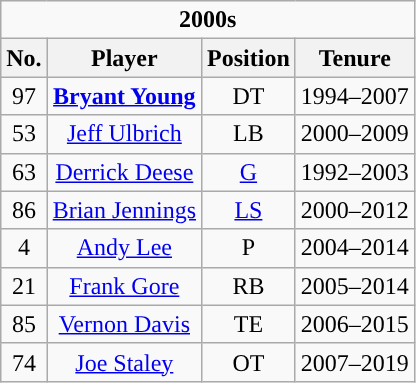<table class="wikitable" style="text-align:center">
<tr>
<td colspan="4"><strong>2000s</strong></td>
</tr>
<tr>
<th>No.</th>
<th>Player</th>
<th>Position</th>
<th>Tenure</th>
</tr>
<tr>
<td>97</td>
<td><strong><a href='#'>Bryant Young</a></strong></td>
<td>DT</td>
<td>1994–2007</td>
</tr>
<tr>
<td>53</td>
<td><a href='#'>Jeff Ulbrich</a></td>
<td>LB</td>
<td>2000–2009</td>
</tr>
<tr>
<td>63</td>
<td><a href='#'>Derrick Deese</a></td>
<td><a href='#'>G</a></td>
<td>1992–2003</td>
</tr>
<tr>
<td>86</td>
<td><a href='#'>Brian Jennings</a></td>
<td><a href='#'>LS</a></td>
<td>2000–2012</td>
</tr>
<tr>
<td>4</td>
<td><a href='#'>Andy Lee</a></td>
<td>P</td>
<td>2004–2014</td>
</tr>
<tr>
<td>21</td>
<td><a href='#'>Frank Gore</a></td>
<td>RB</td>
<td>2005–2014</td>
</tr>
<tr>
<td>85</td>
<td><a href='#'>Vernon Davis</a></td>
<td>TE</td>
<td>2006–2015</td>
</tr>
<tr>
<td>74</td>
<td><a href='#'>Joe Staley</a></td>
<td>OT</td>
<td>2007–2019</td>
</tr>
</table>
